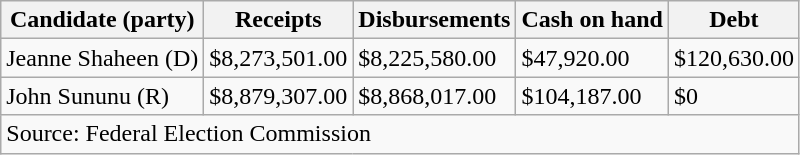<table class="wikitable sortable">
<tr>
<th>Candidate (party)</th>
<th>Receipts</th>
<th>Disbursements</th>
<th>Cash on hand</th>
<th>Debt</th>
</tr>
<tr>
<td>Jeanne Shaheen (D)</td>
<td>$8,273,501.00</td>
<td>$8,225,580.00</td>
<td>$47,920.00</td>
<td>$120,630.00</td>
</tr>
<tr>
<td>John Sununu (R)</td>
<td>$8,879,307.00</td>
<td>$8,868,017.00</td>
<td>$104,187.00</td>
<td>$0</td>
</tr>
<tr>
<td colspan=5>Source: Federal Election Commission</td>
</tr>
</table>
